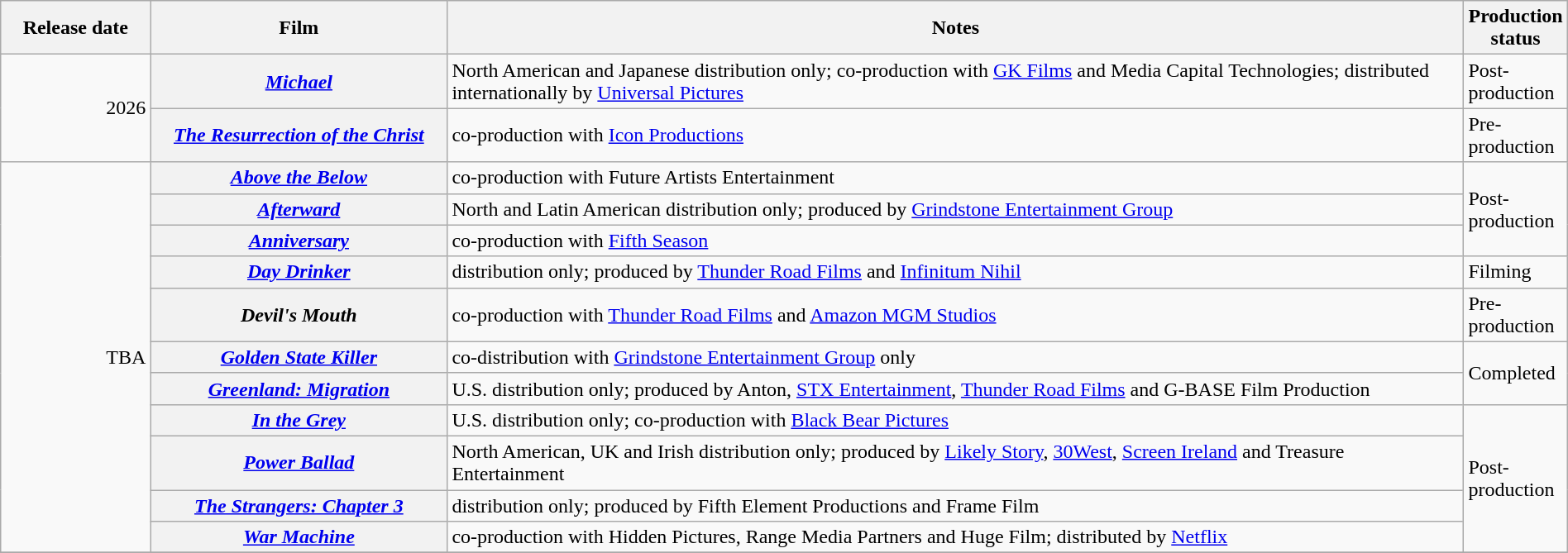<table class="wikitable plainrowheaders sortable" style="width:100%;">
<tr>
<th style="width:10%;">Release date</th>
<th style="width:20%;">Film</th>
<th style="width:70%;">Notes</th>
<th>Production status</th>
</tr>
<tr>
<td align="right" rowspan="2">2026</td>
<th scope="row"><em><a href='#'>Michael</a></em></th>
<td>North American and Japanese distribution only; co-production with <a href='#'>GK Films</a> and Media Capital Technologies; distributed internationally by <a href='#'>Universal Pictures</a></td>
<td>Post-production</td>
</tr>
<tr>
<th scope="row"><em><a href='#'>The Resurrection of the Christ</a></em></th>
<td>co-production with <a href='#'>Icon Productions</a></td>
<td>Pre-production</td>
</tr>
<tr>
<td align="right" rowspan="11">TBA</td>
<th scope="row"><em><a href='#'>Above the Below</a></em></th>
<td>co-production with Future Artists Entertainment</td>
<td rowspan="3">Post-production</td>
</tr>
<tr>
<th scope="row"><em><a href='#'>Afterward</a></em></th>
<td>North and Latin American distribution only; produced by <a href='#'>Grindstone Entertainment Group</a></td>
</tr>
<tr>
<th scope="row"><em><a href='#'>Anniversary</a></em></th>
<td>co-production with <a href='#'>Fifth Season</a></td>
</tr>
<tr>
<th scope="row"><em><a href='#'>Day Drinker</a></em></th>
<td>distribution only; produced by <a href='#'>Thunder Road Films</a> and <a href='#'>Infinitum Nihil</a></td>
<td>Filming</td>
</tr>
<tr>
<th scope="row"><em>Devil's Mouth</em></th>
<td>co-production with <a href='#'>Thunder Road Films</a> and <a href='#'>Amazon MGM Studios</a></td>
<td>Pre-production</td>
</tr>
<tr>
<th scope="row"><em><a href='#'>Golden State Killer</a></em></th>
<td>co-distribution with <a href='#'>Grindstone Entertainment Group</a> only</td>
<td rowspan="2">Completed</td>
</tr>
<tr>
<th scope="row"><em><a href='#'>Greenland: Migration</a></em></th>
<td>U.S. distribution only; produced by Anton, <a href='#'>STX Entertainment</a>, <a href='#'>Thunder Road Films</a> and G-BASE Film Production</td>
</tr>
<tr>
<th scope="row"><em><a href='#'>In the Grey</a></em></th>
<td>U.S. distribution only; co-production with <a href='#'>Black Bear Pictures</a></td>
<td rowspan="4">Post-production</td>
</tr>
<tr>
<th scope="row"><em><a href='#'>Power Ballad</a></em></th>
<td>North American, UK and Irish distribution only; produced by <a href='#'>Likely Story</a>, <a href='#'>30West</a>, <a href='#'>Screen Ireland</a> and Treasure Entertainment</td>
</tr>
<tr>
<th scope="row"><em><a href='#'>The Strangers: Chapter 3</a></em></th>
<td>distribution only; produced by Fifth Element Productions and Frame Film</td>
</tr>
<tr>
<th scope="row"><em><a href='#'>War Machine</a></em></th>
<td>co-production with Hidden Pictures, Range Media Partners and Huge Film; distributed by <a href='#'>Netflix</a></td>
</tr>
<tr>
</tr>
</table>
